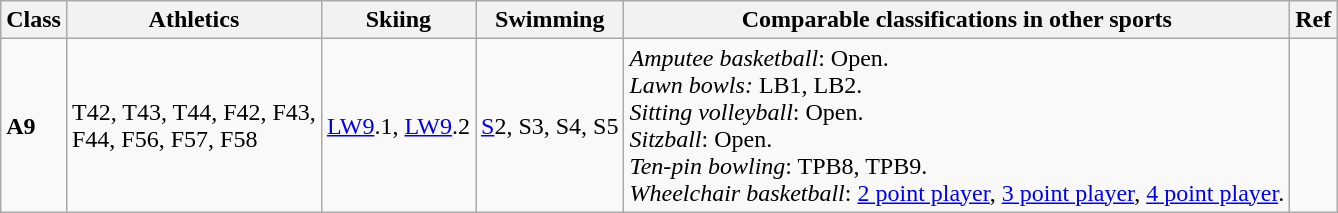<table class="wikitable sortable">
<tr>
<th>Class</th>
<th>Athletics</th>
<th>Skiing</th>
<th>Swimming</th>
<th>Comparable classifications in other sports</th>
<th>Ref</th>
</tr>
<tr>
<td><strong>A9</strong></td>
<td>T42, T43, T44, F42, F43,<br>F44, F56, F57, F58</td>
<td><a href='#'>LW9</a>.1, <a href='#'>LW9</a>.2</td>
<td><a href='#'>S</a>2, S3, S4, S5</td>
<td><em>Amputee basketball</em>: Open.<br><em>Lawn bowls:</em> LB1, LB2.<br><em>Sitting volleyball</em>: Open.<br><em>Sitzball</em>: Open.<br><em>Ten-pin bowling</em>: TPB8, TPB9.<br><em>Wheelchair basketball</em>: <a href='#'>2 point player</a>, <a href='#'>3 point player</a>, <a href='#'>4 point player</a>.</td>
<td></td>
</tr>
</table>
